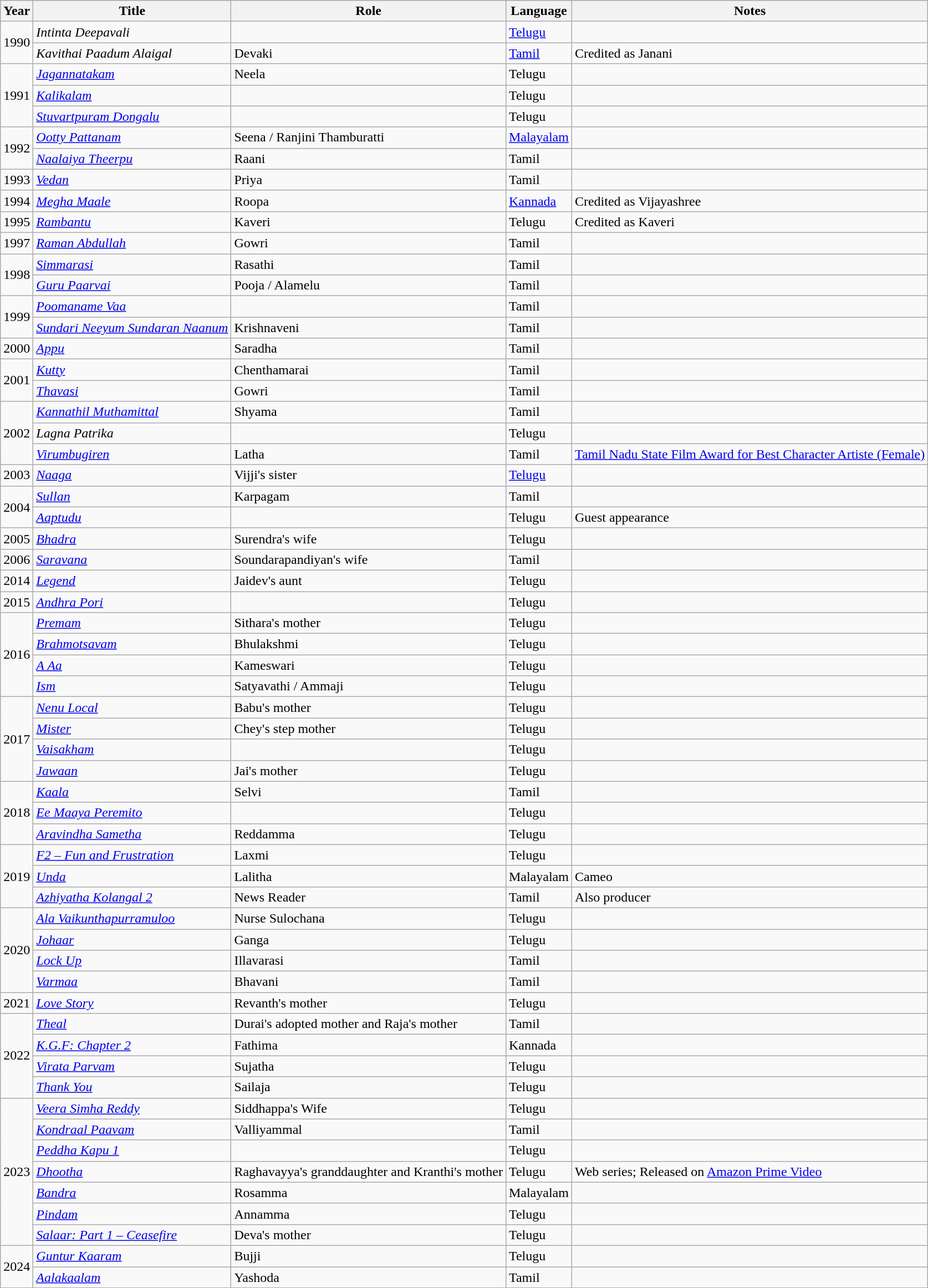<table class="wikitable sortable">
<tr style="background:#ccc; text-align:center;">
<th scope="col">Year</th>
<th scope="col">Title</th>
<th scope="col">Role</th>
<th scope="col">Language</th>
<th scope="col" class="unsortable">Notes</th>
</tr>
<tr>
<td rowspan="2">1990</td>
<td><em>Intinta Deepavali</em></td>
<td></td>
<td><a href='#'>Telugu</a></td>
<td></td>
</tr>
<tr>
<td><em>Kavithai Paadum Alaigal</em></td>
<td>Devaki</td>
<td><a href='#'>Tamil</a></td>
<td>Credited as Janani</td>
</tr>
<tr>
<td rowspan="3">1991</td>
<td><em><a href='#'>Jagannatakam</a></em></td>
<td>Neela</td>
<td>Telugu</td>
<td></td>
</tr>
<tr>
<td><em><a href='#'>Kalikalam</a></em></td>
<td></td>
<td>Telugu</td>
<td></td>
</tr>
<tr>
<td><em><a href='#'>Stuvartpuram Dongalu</a></em></td>
<td></td>
<td>Telugu</td>
<td></td>
</tr>
<tr>
<td rowspan="2">1992</td>
<td><em><a href='#'>Ootty Pattanam</a></em></td>
<td>Seena / Ranjini Thamburatti</td>
<td><a href='#'>Malayalam</a></td>
<td></td>
</tr>
<tr>
<td><em><a href='#'>Naalaiya Theerpu</a></em></td>
<td>Raani</td>
<td>Tamil</td>
<td></td>
</tr>
<tr>
<td>1993</td>
<td><em><a href='#'>Vedan</a></em></td>
<td>Priya</td>
<td>Tamil</td>
<td></td>
</tr>
<tr>
<td>1994</td>
<td><em><a href='#'>Megha Maale</a></em></td>
<td>Roopa</td>
<td><a href='#'>Kannada</a></td>
<td>Credited as Vijayashree</td>
</tr>
<tr>
<td>1995</td>
<td><em><a href='#'>Rambantu</a></em></td>
<td>Kaveri</td>
<td>Telugu</td>
<td>Credited as Kaveri</td>
</tr>
<tr>
<td>1997</td>
<td><em><a href='#'>Raman Abdullah</a></em></td>
<td>Gowri</td>
<td>Tamil</td>
<td></td>
</tr>
<tr>
<td rowspan="2">1998</td>
<td><em><a href='#'>Simmarasi</a></em></td>
<td>Rasathi</td>
<td>Tamil</td>
<td></td>
</tr>
<tr>
<td><em><a href='#'>Guru Paarvai</a></em></td>
<td>Pooja / Alamelu</td>
<td>Tamil</td>
<td></td>
</tr>
<tr>
<td rowspan="2">1999</td>
<td><em><a href='#'>Poomaname Vaa</a></em></td>
<td></td>
<td>Tamil</td>
<td></td>
</tr>
<tr>
<td><em><a href='#'>Sundari Neeyum Sundaran Naanum</a></em></td>
<td>Krishnaveni</td>
<td>Tamil</td>
<td></td>
</tr>
<tr>
<td>2000</td>
<td><em><a href='#'>Appu</a></em></td>
<td>Saradha</td>
<td>Tamil</td>
<td></td>
</tr>
<tr>
<td rowspan="2">2001</td>
<td><em><a href='#'>Kutty</a></em></td>
<td>Chenthamarai</td>
<td>Tamil</td>
<td></td>
</tr>
<tr>
<td><em><a href='#'>Thavasi</a></em></td>
<td>Gowri</td>
<td>Tamil</td>
<td></td>
</tr>
<tr>
<td rowspan="3">2002</td>
<td><em><a href='#'>Kannathil Muthamittal</a></em></td>
<td>Shyama</td>
<td>Tamil</td>
<td></td>
</tr>
<tr>
<td><em>Lagna Patrika</em></td>
<td></td>
<td>Telugu</td>
<td></td>
</tr>
<tr>
<td><em><a href='#'>Virumbugiren</a></em></td>
<td>Latha</td>
<td>Tamil</td>
<td><a href='#'>Tamil Nadu State Film Award for Best Character Artiste (Female)</a></td>
</tr>
<tr>
<td>2003</td>
<td><em><a href='#'>Naaga</a></em></td>
<td>Vijji's sister</td>
<td><a href='#'>Telugu</a></td>
<td></td>
</tr>
<tr>
<td rowspan="2">2004</td>
<td><em><a href='#'>Sullan</a></em></td>
<td>Karpagam</td>
<td>Tamil</td>
<td></td>
</tr>
<tr>
<td><em><a href='#'>Aaptudu</a></em></td>
<td></td>
<td>Telugu</td>
<td>Guest appearance</td>
</tr>
<tr>
<td>2005</td>
<td><em><a href='#'>Bhadra</a></em></td>
<td>Surendra's wife</td>
<td>Telugu</td>
<td></td>
</tr>
<tr>
<td>2006</td>
<td><em><a href='#'>Saravana</a></em></td>
<td>Soundarapandiyan's wife</td>
<td>Tamil</td>
<td></td>
</tr>
<tr>
<td>2014</td>
<td><em><a href='#'>Legend</a></em></td>
<td>Jaidev's aunt</td>
<td>Telugu</td>
<td></td>
</tr>
<tr>
<td>2015</td>
<td><em><a href='#'>Andhra Pori</a></em></td>
<td></td>
<td>Telugu</td>
<td></td>
</tr>
<tr>
<td rowspan="4">2016</td>
<td><em><a href='#'>Premam</a></em></td>
<td>Sithara's mother</td>
<td>Telugu</td>
<td></td>
</tr>
<tr>
<td><em><a href='#'>Brahmotsavam</a></em></td>
<td>Bhulakshmi</td>
<td>Telugu</td>
<td></td>
</tr>
<tr>
<td><em><a href='#'>A Aa</a></em></td>
<td>Kameswari</td>
<td>Telugu</td>
<td></td>
</tr>
<tr>
<td><em><a href='#'>Ism</a></em></td>
<td>Satyavathi / Ammaji</td>
<td>Telugu</td>
<td></td>
</tr>
<tr>
<td rowspan="4">2017</td>
<td><em><a href='#'>Nenu Local</a></em></td>
<td>Babu's mother</td>
<td>Telugu</td>
<td></td>
</tr>
<tr>
<td><em><a href='#'>Mister</a></em></td>
<td>Chey's step mother</td>
<td>Telugu</td>
<td></td>
</tr>
<tr>
<td><em><a href='#'>Vaisakham</a></em></td>
<td></td>
<td>Telugu</td>
<td></td>
</tr>
<tr>
<td><em><a href='#'>Jawaan</a></em></td>
<td>Jai's mother</td>
<td>Telugu</td>
<td></td>
</tr>
<tr>
<td rowspan="3">2018</td>
<td><em><a href='#'>Kaala</a></em></td>
<td>Selvi</td>
<td>Tamil</td>
<td></td>
</tr>
<tr>
<td><em><a href='#'>Ee Maaya Peremito</a></em></td>
<td></td>
<td>Telugu</td>
<td></td>
</tr>
<tr>
<td><em><a href='#'>Aravindha Sametha</a></em></td>
<td>Reddamma</td>
<td>Telugu</td>
<td></td>
</tr>
<tr>
<td rowspan="3">2019</td>
<td><em><a href='#'>F2 – Fun and Frustration</a></em></td>
<td>Laxmi</td>
<td>Telugu</td>
<td></td>
</tr>
<tr>
<td><em><a href='#'>Unda</a></em></td>
<td>Lalitha</td>
<td>Malayalam</td>
<td>Cameo</td>
</tr>
<tr>
<td><em><a href='#'>Azhiyatha Kolangal 2</a></em></td>
<td>News Reader</td>
<td>Tamil</td>
<td>Also producer</td>
</tr>
<tr>
<td rowspan="4">2020</td>
<td><em><a href='#'>Ala Vaikunthapurramuloo</a></em></td>
<td>Nurse Sulochana</td>
<td>Telugu</td>
<td></td>
</tr>
<tr>
<td><em><a href='#'>Johaar</a></em></td>
<td>Ganga</td>
<td>Telugu</td>
<td></td>
</tr>
<tr>
<td><em><a href='#'>Lock Up</a></em></td>
<td>Illavarasi</td>
<td>Tamil</td>
<td></td>
</tr>
<tr>
<td><em><a href='#'>Varmaa</a></em></td>
<td>Bhavani</td>
<td>Tamil</td>
<td></td>
</tr>
<tr>
<td>2021</td>
<td><em><a href='#'>Love Story</a></em></td>
<td>Revanth's mother</td>
<td>Telugu</td>
<td></td>
</tr>
<tr>
<td rowspan="4">2022</td>
<td><em><a href='#'>Theal</a></em></td>
<td>Durai's adopted mother and Raja's mother</td>
<td>Tamil</td>
<td></td>
</tr>
<tr>
<td><em><a href='#'>K.G.F: Chapter 2</a></em></td>
<td>Fathima</td>
<td>Kannada</td>
<td></td>
</tr>
<tr>
<td><em><a href='#'>Virata Parvam</a></em></td>
<td>Sujatha</td>
<td>Telugu</td>
<td></td>
</tr>
<tr>
<td><em><a href='#'>Thank You</a></em></td>
<td>Sailaja</td>
<td>Telugu</td>
<td></td>
</tr>
<tr>
<td rowspan="7">2023</td>
<td><em><a href='#'>Veera Simha Reddy</a></em></td>
<td>Siddhappa's Wife</td>
<td>Telugu</td>
<td></td>
</tr>
<tr>
<td><em><a href='#'>Kondraal Paavam</a></em></td>
<td>Valliyammal</td>
<td>Tamil</td>
<td></td>
</tr>
<tr>
<td><em><a href='#'>Peddha Kapu 1</a></em></td>
<td></td>
<td>Telugu</td>
<td></td>
</tr>
<tr>
<td><em><a href='#'>Dhootha</a></em></td>
<td>Raghavayya's granddaughter and Kranthi's mother</td>
<td>Telugu</td>
<td>Web series; Released on <a href='#'>Amazon Prime Video</a></td>
</tr>
<tr>
<td><em><a href='#'>Bandra</a></em></td>
<td>Rosamma</td>
<td>Malayalam</td>
<td></td>
</tr>
<tr>
<td><em><a href='#'>Pindam</a></em></td>
<td>Annamma</td>
<td>Telugu</td>
<td></td>
</tr>
<tr>
<td><em><a href='#'>Salaar: Part 1 – Ceasefire</a></em></td>
<td>Deva's mother</td>
<td>Telugu</td>
<td></td>
</tr>
<tr>
<td rowspan="2">2024</td>
<td><em><a href='#'>Guntur Kaaram</a></em></td>
<td>Bujji</td>
<td>Telugu</td>
<td></td>
</tr>
<tr>
<td><em><a href='#'>Aalakaalam</a></em></td>
<td>Yashoda</td>
<td>Tamil</td>
<td></td>
</tr>
</table>
